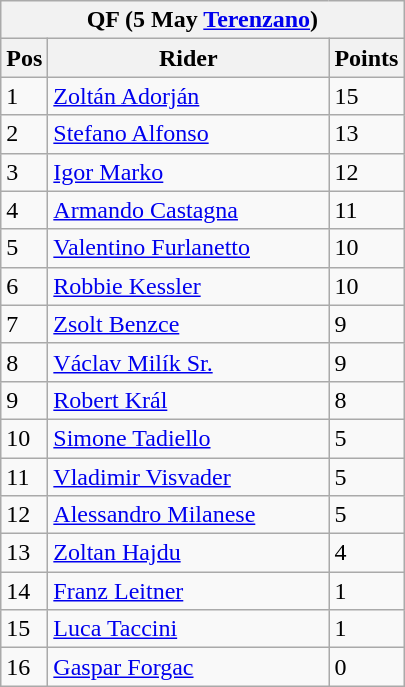<table class="wikitable">
<tr>
<th colspan="6">QF (5 May  <a href='#'>Terenzano</a>)</th>
</tr>
<tr>
<th width=20>Pos</th>
<th width=180>Rider</th>
<th width=40>Points</th>
</tr>
<tr>
<td>1</td>
<td style="text-align:left;"> <a href='#'>Zoltán Adorján</a></td>
<td>15</td>
</tr>
<tr>
<td>2</td>
<td style="text-align:left;"> <a href='#'>Stefano Alfonso</a></td>
<td>13</td>
</tr>
<tr>
<td>3</td>
<td style="text-align:left;"> <a href='#'>Igor Marko</a></td>
<td>12</td>
</tr>
<tr>
<td>4</td>
<td style="text-align:left;"> <a href='#'>Armando Castagna</a></td>
<td>11</td>
</tr>
<tr>
<td>5</td>
<td style="text-align:left;"> <a href='#'>Valentino Furlanetto</a></td>
<td>10</td>
</tr>
<tr>
<td>6</td>
<td style="text-align:left;"> <a href='#'>Robbie Kessler</a></td>
<td>10</td>
</tr>
<tr>
<td>7</td>
<td style="text-align:left;"> <a href='#'>Zsolt Benzce</a></td>
<td>9</td>
</tr>
<tr>
<td>8</td>
<td style="text-align:left;"> <a href='#'>Václav Milík Sr.</a></td>
<td>9</td>
</tr>
<tr>
<td>9</td>
<td style="text-align:left;"> <a href='#'>Robert Král</a></td>
<td>8</td>
</tr>
<tr>
<td>10</td>
<td style="text-align:left;"> <a href='#'>Simone Tadiello</a></td>
<td>5</td>
</tr>
<tr>
<td>11</td>
<td style="text-align:left;"> <a href='#'>Vladimir Visvader</a></td>
<td>5</td>
</tr>
<tr>
<td>12</td>
<td style="text-align:left;"> <a href='#'>Alessandro Milanese</a></td>
<td>5</td>
</tr>
<tr>
<td>13</td>
<td style="text-align:left;"> <a href='#'>Zoltan Hajdu</a></td>
<td>4</td>
</tr>
<tr>
<td>14</td>
<td style="text-align:left;"> <a href='#'>Franz Leitner</a></td>
<td>1</td>
</tr>
<tr>
<td>15</td>
<td style="text-align:left;"> <a href='#'>Luca Taccini</a></td>
<td>1</td>
</tr>
<tr>
<td>16</td>
<td style="text-align:left;"> <a href='#'>Gaspar Forgac</a></td>
<td>0</td>
</tr>
</table>
